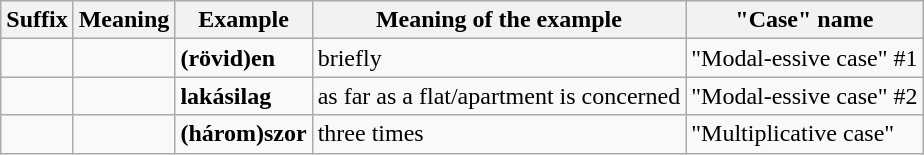<table class="wikitable">
<tr>
<th>Suffix</th>
<th>Meaning</th>
<th>Example</th>
<th>Meaning of the example</th>
<th>"Case" name</th>
</tr>
<tr>
<td></td>
<td></td>
<td><strong>(rövid)en</strong></td>
<td>briefly</td>
<td>"Modal-essive case" #1</td>
</tr>
<tr>
<td></td>
<td></td>
<td><strong>lakásilag</strong></td>
<td>as far as a flat/apartment is concerned</td>
<td>"Modal-essive case" #2</td>
</tr>
<tr>
<td></td>
<td></td>
<td><strong>(három)szor</strong></td>
<td>three times</td>
<td>"Multiplicative case"</td>
</tr>
</table>
